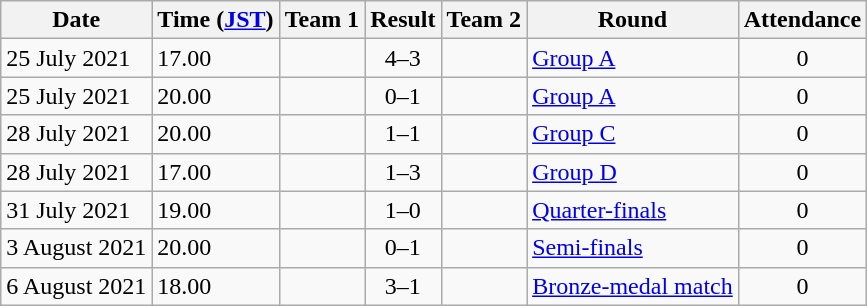<table class="wikitable">
<tr>
<th>Date</th>
<th>Time (<a href='#'>JST</a>)</th>
<th>Team 1</th>
<th>Result</th>
<th>Team 2</th>
<th>Round</th>
<th>Attendance</th>
</tr>
<tr>
<td>25 July 2021</td>
<td>17.00</td>
<td></td>
<td style="text-align:center;">4–3</td>
<td></td>
<td><a href='#'>Group A</a></td>
<td style="text-align:center;">0</td>
</tr>
<tr>
<td>25 July 2021</td>
<td>20.00</td>
<td></td>
<td style="text-align:center;">0–1</td>
<td></td>
<td><a href='#'>Group A</a></td>
<td style="text-align:center;">0</td>
</tr>
<tr>
<td>28 July 2021</td>
<td>20.00</td>
<td></td>
<td style="text-align:center;">1–1</td>
<td></td>
<td><a href='#'>Group C</a></td>
<td style="text-align:center;">0</td>
</tr>
<tr>
<td>28 July 2021</td>
<td>17.00</td>
<td></td>
<td style="text-align:center;">1–3</td>
<td></td>
<td><a href='#'>Group D</a></td>
<td style="text-align:center;">0</td>
</tr>
<tr>
<td>31 July 2021</td>
<td>19.00</td>
<td></td>
<td style="text-align:center;">1–0</td>
<td></td>
<td><a href='#'>Quarter-finals</a></td>
<td style="text-align:center;">0</td>
</tr>
<tr>
<td>3 August 2021</td>
<td>20.00</td>
<td></td>
<td style="text-align:center;">0–1</td>
<td></td>
<td><a href='#'>Semi-finals</a></td>
<td style="text-align:center;">0</td>
</tr>
<tr>
<td>6 August 2021</td>
<td>18.00</td>
<td></td>
<td style="text-align:center;">3–1</td>
<td></td>
<td><a href='#'>Bronze-medal match</a></td>
<td style="text-align:center;">0</td>
</tr>
</table>
